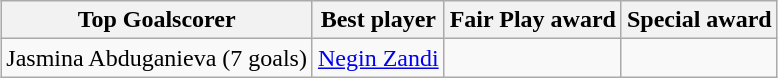<table class="wikitable" style="text-align: center; margin: 0 auto;">
<tr>
<th>Top Goalscorer</th>
<th>Best player</th>
<th>Fair Play award</th>
<th>Special award</th>
</tr>
<tr>
<td> Jasmina Abduganieva (7 goals)</td>
<td> <a href='#'>Negin Zandi</a></td>
<td></td>
<td></td>
</tr>
</table>
